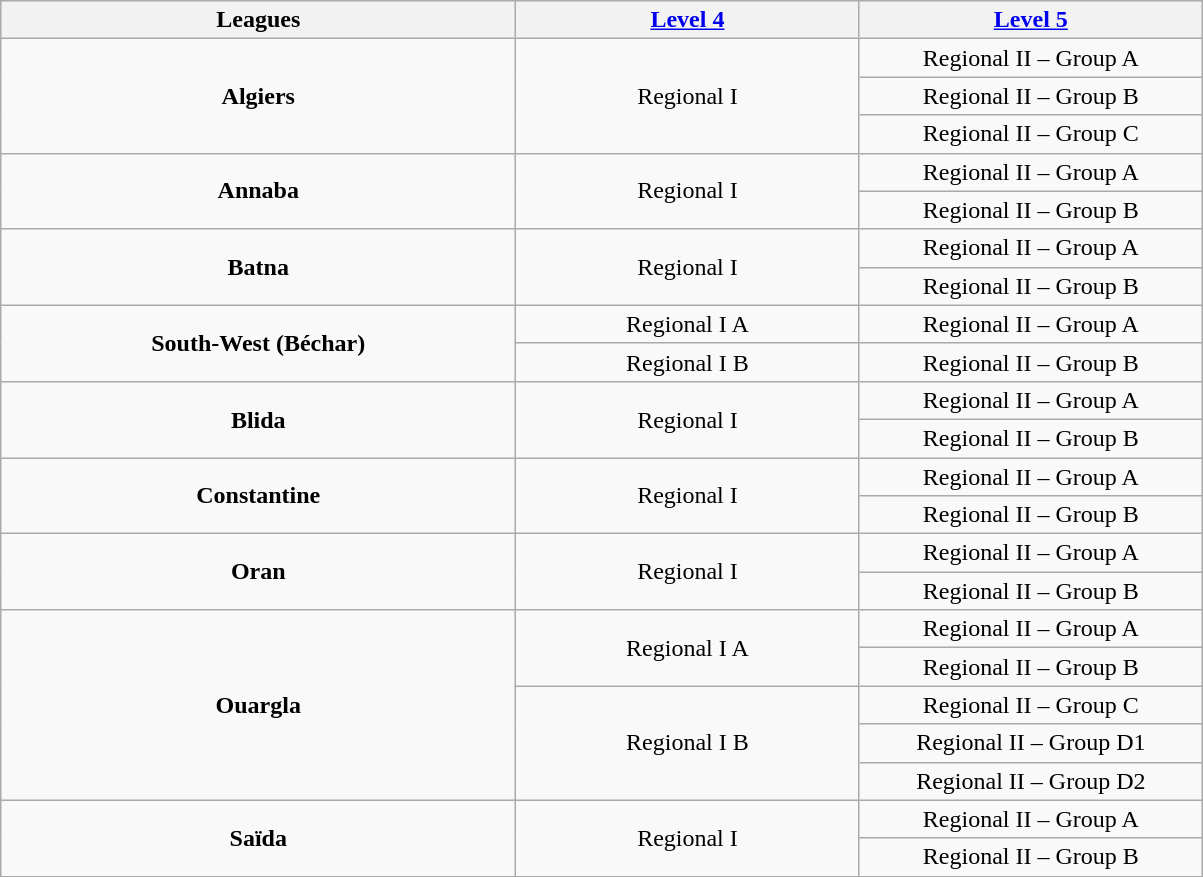<table class="wikitable" style="text-align: center;">
<tr>
<th width="30%">Leagues</th>
<th width="20%"><a href='#'>Level 4</a></th>
<th width="20%"><a href='#'>Level 5</a></th>
</tr>
<tr>
<td rowspan="3"><strong>Algiers</strong></td>
<td rowspan="3">Regional I</td>
<td>Regional II – Group A</td>
</tr>
<tr>
<td>Regional II – Group B</td>
</tr>
<tr>
<td>Regional II – Group C</td>
</tr>
<tr>
<td rowspan=2><strong>Annaba</strong></td>
<td rowspan=2>Regional I</td>
<td>Regional II – Group A</td>
</tr>
<tr>
<td>Regional II – Group B</td>
</tr>
<tr>
<td rowspan=2><strong>Batna</strong></td>
<td rowspan=2>Regional I</td>
<td>Regional II – Group A</td>
</tr>
<tr>
<td>Regional II – Group B</td>
</tr>
<tr>
<td rowspan=2><strong>South-West (Béchar)</strong></td>
<td>Regional I A</td>
<td>Regional II – Group A</td>
</tr>
<tr>
<td>Regional I B</td>
<td>Regional II – Group B</td>
</tr>
<tr>
<td rowspan=2><strong>Blida</strong></td>
<td rowspan=2>Regional I</td>
<td>Regional II – Group A</td>
</tr>
<tr>
<td>Regional II – Group B</td>
</tr>
<tr>
<td rowspan=2><strong>Constantine</strong></td>
<td rowspan=2>Regional I</td>
<td>Regional II – Group A</td>
</tr>
<tr>
<td>Regional II – Group B</td>
</tr>
<tr>
<td rowspan=2><strong>Oran</strong></td>
<td rowspan=2>Regional I</td>
<td>Regional II – Group A</td>
</tr>
<tr>
<td>Regional II – Group B</td>
</tr>
<tr>
<td rowspan="5"><strong>Ouargla</strong></td>
<td rowspan=2>Regional I A</td>
<td>Regional II – Group A</td>
</tr>
<tr>
<td>Regional II – Group B</td>
</tr>
<tr>
<td rowspan="3">Regional I B</td>
<td>Regional II – Group C</td>
</tr>
<tr>
<td>Regional II – Group D1</td>
</tr>
<tr>
<td>Regional II – Group D2</td>
</tr>
<tr>
<td rowspan=2><strong>Saïda</strong></td>
<td rowspan=2>Regional I</td>
<td>Regional II – Group A</td>
</tr>
<tr>
<td>Regional II – Group B</td>
</tr>
</table>
